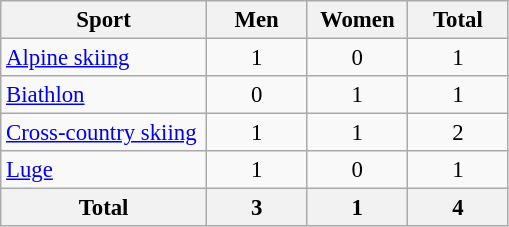<table class="wikitable" style="text-align:center; font-size: 95%">
<tr>
<th width=130>Sport</th>
<th width=60>Men</th>
<th width=60>Women</th>
<th width=60>Total</th>
</tr>
<tr>
<td align=left><a href='#'>Alpine skiing</a></td>
<td>1</td>
<td>0</td>
<td>1</td>
</tr>
<tr>
<td align=left><a href='#'>Biathlon</a></td>
<td>0</td>
<td>1</td>
<td>1</td>
</tr>
<tr>
<td align=left><a href='#'>Cross-country skiing</a></td>
<td>1</td>
<td>1</td>
<td>2</td>
</tr>
<tr>
<td align=left><a href='#'>Luge</a></td>
<td>1</td>
<td>0</td>
<td>1</td>
</tr>
<tr>
<th>Total</th>
<th>3</th>
<th>1</th>
<th>4</th>
</tr>
</table>
